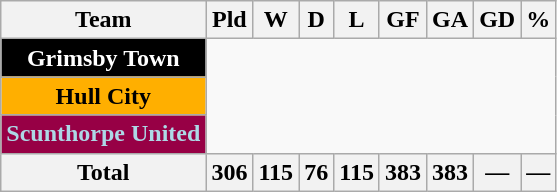<table class="wikitable" style="text-align: center;">
<tr>
<th>Team</th>
<th>Pld</th>
<th>W</th>
<th>D</th>
<th>L</th>
<th>GF</th>
<th>GA</th>
<th>GD</th>
<th>%</th>
</tr>
<tr>
<td style="background:#000000; color:white;" align="center"><strong>Grimsby Town</strong><br></td>
</tr>
<tr>
<td style="background:#FFAF00; color:black;" align="center"><strong>Hull City</strong><br></td>
</tr>
<tr>
<td style="background:#970045; color:#ADD8E6;" align="center"><strong>Scunthorpe United</strong><br></td>
</tr>
<tr>
<th>Total</th>
<th>306</th>
<th>115</th>
<th>76</th>
<th>115</th>
<th>383</th>
<th>383</th>
<th>—</th>
<th>—</th>
</tr>
</table>
